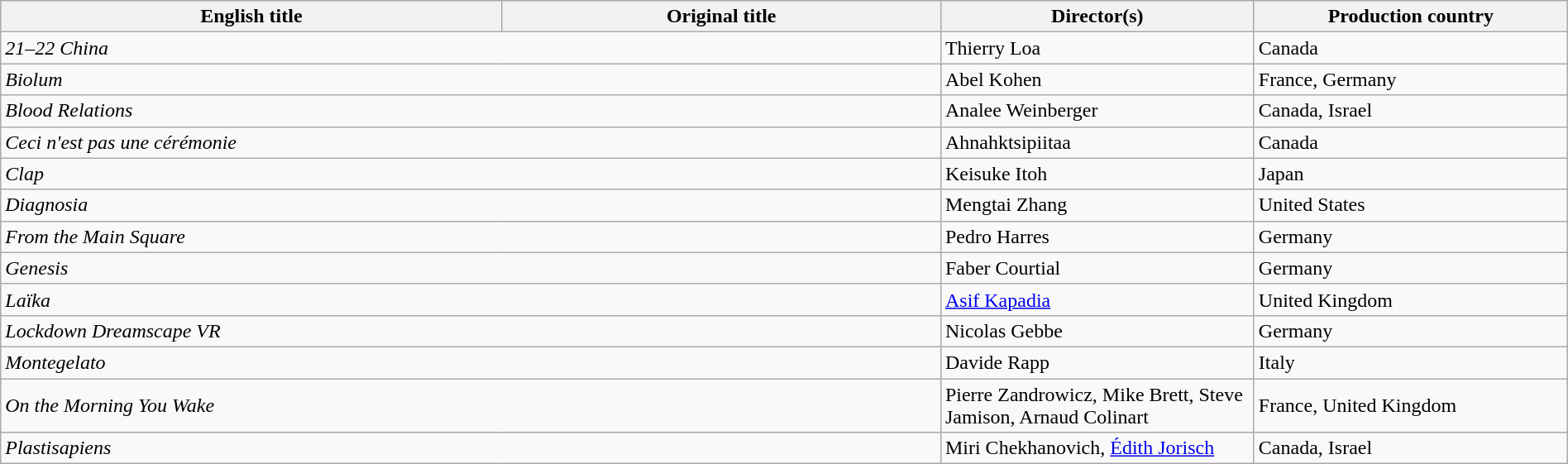<table class="wikitable" width=100%>
<tr>
<th scope="col" width="32%">English title</th>
<th scope="col" width="28%">Original title</th>
<th scope="col" width="20%">Director(s)</th>
<th scope="col" width="20%">Production country</th>
</tr>
<tr>
<td colspan=2><em>21–22 China</em></td>
<td>Thierry Loa</td>
<td>Canada</td>
</tr>
<tr>
<td colspan=2><em>Biolum</em></td>
<td>Abel Kohen</td>
<td>France, Germany</td>
</tr>
<tr>
<td colspan=2><em>Blood Relations</em></td>
<td>Analee Weinberger</td>
<td>Canada, Israel</td>
</tr>
<tr>
<td colspan=2><em>Ceci n'est pas une cérémonie</em></td>
<td>Ahnahktsipiitaa</td>
<td>Canada</td>
</tr>
<tr>
<td colspan=2><em>Clap</em></td>
<td>Keisuke Itoh</td>
<td>Japan</td>
</tr>
<tr>
<td colspan=2><em>Diagnosia</em></td>
<td>Mengtai Zhang</td>
<td>United States</td>
</tr>
<tr>
<td colspan=2><em>From the Main Square</em></td>
<td>Pedro Harres</td>
<td>Germany</td>
</tr>
<tr>
<td colspan=2><em>Genesis</em></td>
<td>Faber Courtial</td>
<td>Germany</td>
</tr>
<tr>
<td colspan=2><em>Laïka</em></td>
<td><a href='#'>Asif Kapadia</a></td>
<td>United Kingdom</td>
</tr>
<tr>
<td colspan=2><em>Lockdown Dreamscape VR</em></td>
<td>Nicolas Gebbe</td>
<td>Germany</td>
</tr>
<tr>
<td colspan=2><em>Montegelato</em></td>
<td>Davide Rapp</td>
<td>Italy</td>
</tr>
<tr>
<td colspan=2><em>On the Morning You Wake</em></td>
<td>Pierre Zandrowicz, Mike Brett, Steve Jamison, Arnaud Colinart</td>
<td>France, United Kingdom</td>
</tr>
<tr>
<td colspan=2><em>Plastisapiens</em></td>
<td>Miri Chekhanovich, <a href='#'>Édith Jorisch</a></td>
<td>Canada, Israel</td>
</tr>
</table>
